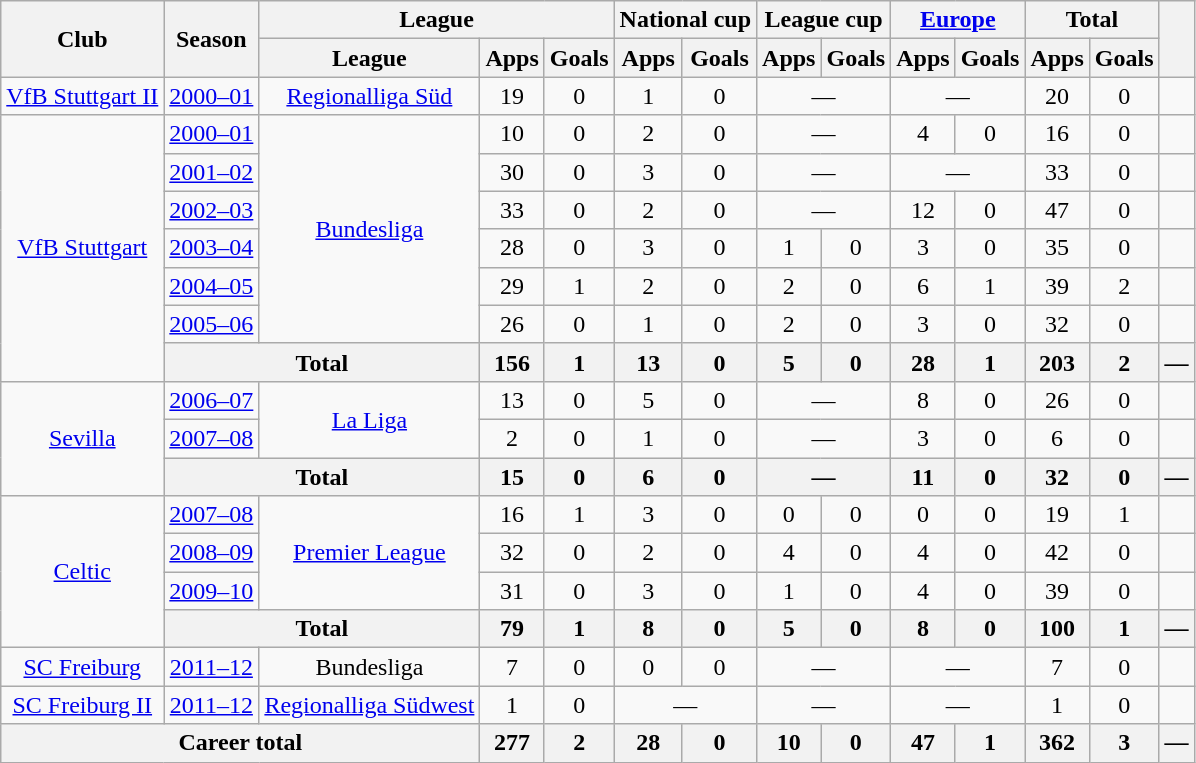<table class="wikitable" style="text-align:center">
<tr>
<th rowspan="2">Club</th>
<th rowspan="2">Season</th>
<th colspan="3">League</th>
<th colspan="2">National cup</th>
<th colspan="2">League cup</th>
<th colspan="2"><a href='#'>Europe</a></th>
<th colspan="2">Total</th>
<th rowspan="2"></th>
</tr>
<tr>
<th>League</th>
<th>Apps</th>
<th>Goals</th>
<th>Apps</th>
<th>Goals</th>
<th>Apps</th>
<th>Goals</th>
<th>Apps</th>
<th>Goals</th>
<th>Apps</th>
<th>Goals</th>
</tr>
<tr>
<td><a href='#'>VfB Stuttgart II</a></td>
<td><a href='#'>2000–01</a></td>
<td><a href='#'>Regionalliga Süd</a></td>
<td>19</td>
<td>0</td>
<td>1</td>
<td>0</td>
<td colspan="2">—</td>
<td colspan="2">—</td>
<td>20</td>
<td>0</td>
<td></td>
</tr>
<tr>
<td rowspan="7"><a href='#'>VfB Stuttgart</a></td>
<td><a href='#'>2000–01</a></td>
<td rowspan="6"><a href='#'>Bundesliga</a></td>
<td>10</td>
<td>0</td>
<td>2</td>
<td>0</td>
<td colspan="2">—</td>
<td>4</td>
<td>0</td>
<td>16</td>
<td>0</td>
<td></td>
</tr>
<tr>
<td><a href='#'>2001–02</a></td>
<td>30</td>
<td>0</td>
<td>3</td>
<td>0</td>
<td colspan="2">—</td>
<td colspan="2">—</td>
<td>33</td>
<td>0</td>
<td></td>
</tr>
<tr>
<td><a href='#'>2002–03</a></td>
<td>33</td>
<td>0</td>
<td>2</td>
<td>0</td>
<td colspan="2">—</td>
<td>12</td>
<td>0</td>
<td>47</td>
<td>0</td>
<td></td>
</tr>
<tr>
<td><a href='#'>2003–04</a></td>
<td>28</td>
<td>0</td>
<td>3</td>
<td>0</td>
<td>1</td>
<td>0</td>
<td>3</td>
<td>0</td>
<td>35</td>
<td>0</td>
<td></td>
</tr>
<tr>
<td><a href='#'>2004–05</a></td>
<td>29</td>
<td>1</td>
<td>2</td>
<td>0</td>
<td>2</td>
<td>0</td>
<td>6</td>
<td>1</td>
<td>39</td>
<td>2</td>
<td></td>
</tr>
<tr>
<td><a href='#'>2005–06</a></td>
<td>26</td>
<td>0</td>
<td>1</td>
<td>0</td>
<td>2</td>
<td>0</td>
<td>3</td>
<td>0</td>
<td>32</td>
<td>0</td>
<td></td>
</tr>
<tr>
<th colspan="2">Total</th>
<th>156</th>
<th>1</th>
<th>13</th>
<th>0</th>
<th>5</th>
<th>0</th>
<th>28</th>
<th>1</th>
<th>203</th>
<th>2</th>
<th>—</th>
</tr>
<tr>
<td rowspan="3"><a href='#'>Sevilla</a></td>
<td><a href='#'>2006–07</a></td>
<td rowspan="2"><a href='#'>La Liga</a></td>
<td>13</td>
<td>0</td>
<td>5</td>
<td>0</td>
<td colspan="2">—</td>
<td>8</td>
<td>0</td>
<td>26</td>
<td>0</td>
<td></td>
</tr>
<tr>
<td><a href='#'>2007–08</a></td>
<td>2</td>
<td>0</td>
<td>1</td>
<td>0</td>
<td colspan="2">—</td>
<td>3</td>
<td>0</td>
<td>6</td>
<td>0</td>
<td></td>
</tr>
<tr>
<th colspan="2">Total</th>
<th>15</th>
<th>0</th>
<th>6</th>
<th>0</th>
<th colspan="2">—</th>
<th>11</th>
<th>0</th>
<th>32</th>
<th>0</th>
<th>—</th>
</tr>
<tr>
<td rowspan="4"><a href='#'>Celtic</a></td>
<td><a href='#'>2007–08</a></td>
<td rowspan="3"><a href='#'>Premier League</a></td>
<td>16</td>
<td>1</td>
<td>3</td>
<td>0</td>
<td>0</td>
<td>0</td>
<td>0</td>
<td>0</td>
<td>19</td>
<td>1</td>
<td></td>
</tr>
<tr>
<td><a href='#'>2008–09</a></td>
<td>32</td>
<td>0</td>
<td>2</td>
<td>0</td>
<td>4</td>
<td>0</td>
<td>4</td>
<td>0</td>
<td>42</td>
<td>0</td>
<td></td>
</tr>
<tr>
<td><a href='#'>2009–10</a></td>
<td>31</td>
<td>0</td>
<td>3</td>
<td>0</td>
<td>1</td>
<td>0</td>
<td>4</td>
<td>0</td>
<td>39</td>
<td>0</td>
<td></td>
</tr>
<tr>
<th colspan="2">Total</th>
<th>79</th>
<th>1</th>
<th>8</th>
<th>0</th>
<th>5</th>
<th>0</th>
<th>8</th>
<th>0</th>
<th>100</th>
<th>1</th>
<th>—</th>
</tr>
<tr>
<td><a href='#'>SC Freiburg</a></td>
<td><a href='#'>2011–12</a></td>
<td>Bundesliga</td>
<td>7</td>
<td>0</td>
<td>0</td>
<td>0</td>
<td colspan="2">—</td>
<td colspan="2">—</td>
<td>7</td>
<td>0</td>
<td></td>
</tr>
<tr>
<td><a href='#'>SC Freiburg II</a></td>
<td><a href='#'>2011–12</a></td>
<td><a href='#'>Regionalliga Südwest</a></td>
<td>1</td>
<td>0</td>
<td colspan="2">—</td>
<td colspan="2">—</td>
<td colspan="2">—</td>
<td>1</td>
<td>0</td>
<td></td>
</tr>
<tr>
<th colspan="3">Career total</th>
<th>277</th>
<th>2</th>
<th>28</th>
<th>0</th>
<th>10</th>
<th>0</th>
<th>47</th>
<th>1</th>
<th>362</th>
<th>3</th>
<th>—</th>
</tr>
</table>
